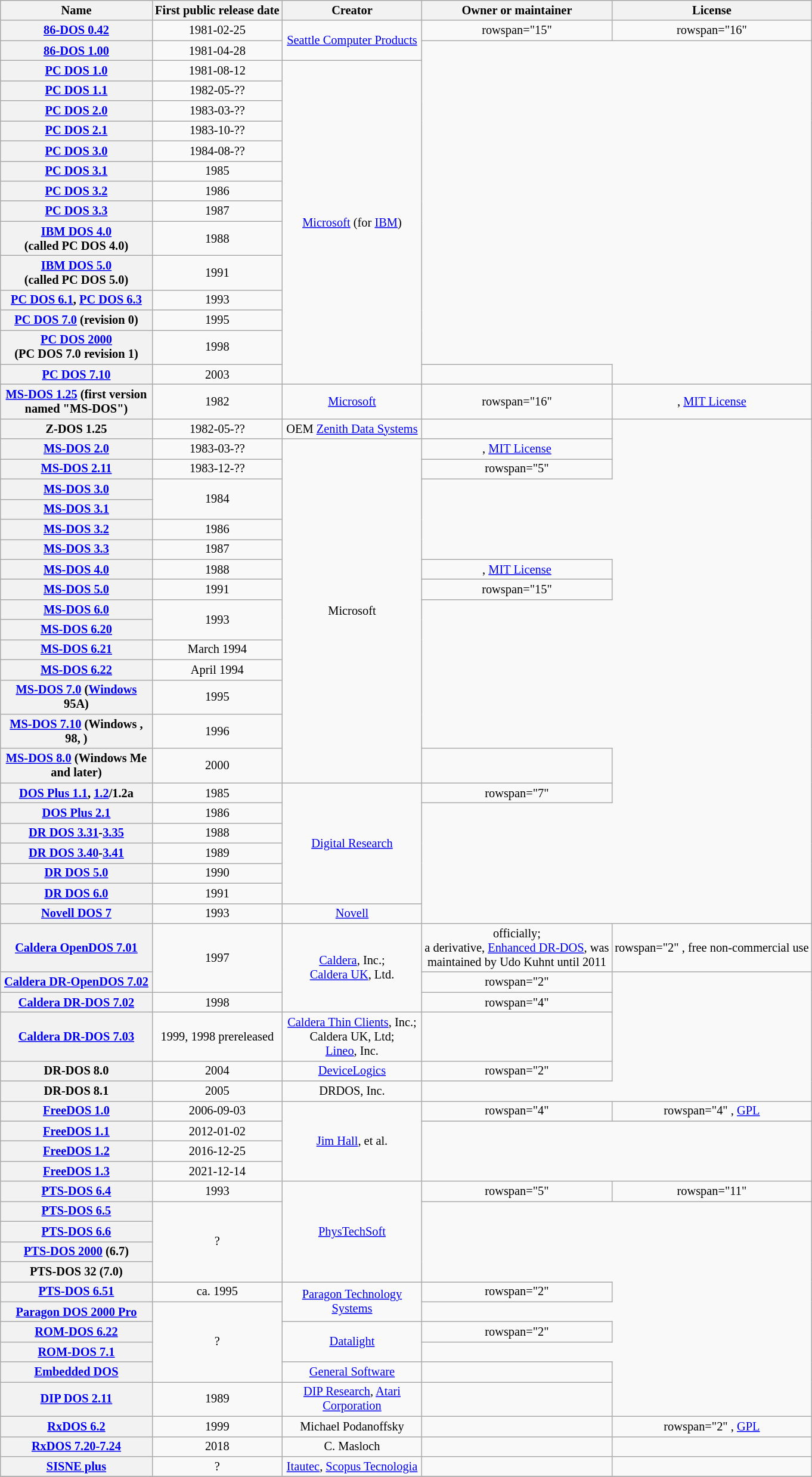<table class="sortable wikitable" style="font-size: 85%; text-align: center; width: auto;">
<tr>
<th style="width: 12em">Name</th>
<th>First public release date</th>
<th style="width: 11em">Creator</th>
<th>Owner or maintainer </th>
<th>License</th>
</tr>
<tr>
<th><a href='#'>86-DOS&nbsp;0.42</a></th>
<td>1981-02-25</td>
<td rowspan="2"><a href='#'>Seattle Computer Products</a></td>
<td>rowspan="15" </td>
<td>rowspan="16" </td>
</tr>
<tr>
<th><a href='#'>86-DOS&nbsp;1.00</a></th>
<td>1981-04-28</td>
</tr>
<tr>
<th><a href='#'>PC&nbsp;DOS&nbsp;1.0</a></th>
<td>1981-08-12</td>
<td rowspan="14"><a href='#'>Microsoft</a> (for <a href='#'>IBM</a>)</td>
</tr>
<tr>
<th><a href='#'>PC&nbsp;DOS&nbsp;1.1</a></th>
<td>1982-05-??</td>
</tr>
<tr>
<th><a href='#'>PC&nbsp;DOS&nbsp;2.0</a></th>
<td>1983-03-??</td>
</tr>
<tr>
<th><a href='#'>PC&nbsp;DOS&nbsp;2.1</a></th>
<td>1983-10-??</td>
</tr>
<tr>
<th><a href='#'>PC&nbsp;DOS&nbsp;3.0</a></th>
<td>1984-08-??</td>
</tr>
<tr>
<th><a href='#'>PC&nbsp;DOS&nbsp;3.1</a></th>
<td>1985</td>
</tr>
<tr>
<th><a href='#'>PC&nbsp;DOS&nbsp;3.2</a></th>
<td>1986</td>
</tr>
<tr>
<th><a href='#'>PC&nbsp;DOS&nbsp;3.3</a></th>
<td>1987</td>
</tr>
<tr>
<th><a href='#'>IBM&nbsp;DOS&nbsp;4.0</a><br>(called PC DOS 4.0)</th>
<td>1988</td>
</tr>
<tr>
<th><a href='#'>IBM&nbsp;DOS&nbsp;5.0</a><br>(called PC DOS 5.0)</th>
<td>1991</td>
</tr>
<tr>
<th><a href='#'>PC&nbsp;DOS&nbsp;6.1</a>, <a href='#'>PC&nbsp;DOS&nbsp;6.3</a></th>
<td>1993</td>
</tr>
<tr>
<th><a href='#'>PC&nbsp;DOS&nbsp;7.0</a> (revision 0)</th>
<td>1995</td>
</tr>
<tr>
<th><a href='#'>PC&nbsp;DOS&nbsp;2000</a><br>(PC DOS 7.0 revision 1)</th>
<td>1998</td>
</tr>
<tr>
<th><a href='#'>PC&nbsp;DOS&nbsp;7.10</a></th>
<td>2003</td>
<td></td>
</tr>
<tr>
<th><a href='#'>MS-DOS&nbsp;1.25</a> (first version named "MS-DOS")</th>
<td>1982</td>
<td><a href='#'>Microsoft</a></td>
<td>rowspan="16" </td>
<td>, <a href='#'>MIT License</a></td>
</tr>
<tr>
<th>Z-DOS 1.25</th>
<td>1982-05-??</td>
<td>OEM <a href='#'>Zenith Data Systems</a></td>
<td></td>
</tr>
<tr>
<th><a href='#'>MS-DOS&nbsp;2.0</a></th>
<td>1983-03-??</td>
<td rowspan="15">Microsoft</td>
<td>, <a href='#'>MIT License</a></td>
</tr>
<tr>
<th><a href='#'>MS-DOS&nbsp;2.11</a></th>
<td>1983-12-??</td>
<td>rowspan="5" </td>
</tr>
<tr>
<th><a href='#'>MS-DOS&nbsp;3.0</a></th>
<td rowspan="2">1984</td>
</tr>
<tr>
<th><a href='#'>MS-DOS&nbsp;3.1</a></th>
</tr>
<tr>
<th><a href='#'>MS-DOS&nbsp;3.2</a></th>
<td>1986</td>
</tr>
<tr>
<th><a href='#'>MS-DOS&nbsp;3.3</a></th>
<td>1987</td>
</tr>
<tr>
<th><a href='#'>MS-DOS&nbsp;4.0</a></th>
<td>1988</td>
<td>, <a href='#'>MIT License</a></td>
</tr>
<tr>
<th><a href='#'>MS-DOS&nbsp;5.0</a></th>
<td>1991</td>
<td>rowspan="15" </td>
</tr>
<tr>
<th><a href='#'>MS-DOS&nbsp;6.0</a></th>
<td rowspan="2">1993</td>
</tr>
<tr>
<th><a href='#'>MS-DOS&nbsp;6.20</a></th>
</tr>
<tr>
<th><a href='#'>MS-DOS&nbsp;6.21</a></th>
<td>March 1994</td>
</tr>
<tr>
<th><a href='#'>MS-DOS&nbsp;6.22</a></th>
<td>April 1994</td>
</tr>
<tr>
<th><a href='#'>MS-DOS&nbsp;7.0</a> (<a href='#'>Windows</a> 95A)</th>
<td>1995</td>
</tr>
<tr>
<th><a href='#'>MS-DOS&nbsp;7.10</a> (Windows , 98, )</th>
<td>1996</td>
</tr>
<tr>
<th><a href='#'>MS-DOS&nbsp;8.0</a> (Windows Me and later)</th>
<td>2000</td>
<td></td>
</tr>
<tr>
<th><a href='#'>DOS&nbsp;Plus&nbsp;1.1</a>, <a href='#'>1.2</a>/1.2a</th>
<td>1985</td>
<td rowspan="6"><a href='#'>Digital Research</a></td>
<td>rowspan="7" </td>
</tr>
<tr>
<th><a href='#'>DOS&nbsp;Plus&nbsp;2.1</a></th>
<td>1986</td>
</tr>
<tr>
<th><a href='#'>DR&nbsp;DOS&nbsp;3.31</a>-<a href='#'>3.35</a></th>
<td>1988</td>
</tr>
<tr>
<th><a href='#'>DR&nbsp;DOS&nbsp;3.40</a>-<a href='#'>3.41</a></th>
<td>1989</td>
</tr>
<tr>
<th><a href='#'>DR&nbsp;DOS&nbsp;5.0</a></th>
<td>1990</td>
</tr>
<tr>
<th><a href='#'>DR&nbsp;DOS&nbsp;6.0</a></th>
<td>1991</td>
</tr>
<tr>
<th><a href='#'>Novell&nbsp;DOS&nbsp;7</a></th>
<td>1993</td>
<td><a href='#'>Novell</a></td>
</tr>
<tr>
<th><a href='#'>Caldera&nbsp;OpenDOS&nbsp;7.01</a></th>
<td rowspan="2">1997</td>
<td rowspan="3"><a href='#'>Caldera</a>, Inc.;<br><a href='#'>Caldera UK</a>, Ltd.</td>
<td> officially;<br>a derivative, <a href='#'>Enhanced DR-DOS</a>, was<br>maintained by Udo Kuhnt until 2011</td>
<td>rowspan="2" , free non-commercial use</td>
</tr>
<tr>
<th><a href='#'>Caldera&nbsp;DR-OpenDOS&nbsp;7.02</a></th>
<td>rowspan="2" </td>
</tr>
<tr>
<th><a href='#'>Caldera&nbsp;DR-DOS&nbsp;7.02</a></th>
<td>1998</td>
<td>rowspan="4" </td>
</tr>
<tr>
<th><a href='#'>Caldera&nbsp;DR-DOS&nbsp;7.03</a></th>
<td>1999, 1998 prereleased</td>
<td><a href='#'>Caldera Thin Clients</a>, Inc.;<br>Caldera UK, Ltd;<br><a href='#'>Lineo</a>, Inc.</td>
<td></td>
</tr>
<tr>
<th>DR-DOS 8.0</th>
<td>2004</td>
<td><a href='#'>DeviceLogics</a></td>
<td>rowspan="2" </td>
</tr>
<tr>
<th>DR-DOS 8.1</th>
<td>2005</td>
<td>DRDOS, Inc.</td>
</tr>
<tr>
<th><a href='#'>FreeDOS&nbsp;1.0</a></th>
<td>2006-09-03</td>
<td rowspan="4"><a href='#'>Jim Hall</a>, et al.</td>
<td>rowspan="4" </td>
<td>rowspan="4" , <a href='#'>GPL</a></td>
</tr>
<tr>
<th><a href='#'>FreeDOS&nbsp;1.1</a></th>
<td>2012-01-02</td>
</tr>
<tr>
<th><a href='#'>FreeDOS&nbsp;1.2</a></th>
<td>2016-12-25</td>
</tr>
<tr>
<th><a href='#'>FreeDOS&nbsp;1.3</a></th>
<td>2021-12-14</td>
</tr>
<tr>
<th><a href='#'>PTS-DOS&nbsp;6.4</a></th>
<td>1993</td>
<td rowspan="5"><a href='#'>PhysTechSoft</a></td>
<td>rowspan="5" </td>
<td>rowspan="11" </td>
</tr>
<tr>
<th><a href='#'>PTS-DOS&nbsp;6.5</a></th>
<td rowspan="4">?</td>
</tr>
<tr>
<th><a href='#'>PTS-DOS&nbsp;6.6</a></th>
</tr>
<tr>
<th><a href='#'>PTS-DOS&nbsp;2000</a> (6.7)</th>
</tr>
<tr>
<th>PTS-DOS 32 (7.0)</th>
</tr>
<tr>
<th><a href='#'>PTS-DOS&nbsp;6.51</a></th>
<td>ca. 1995</td>
<td rowspan="2"><a href='#'>Paragon Technology Systems</a></td>
<td>rowspan="2" </td>
</tr>
<tr>
<th><a href='#'>Paragon DOS 2000 Pro</a></th>
<td rowspan="4">?</td>
</tr>
<tr>
<th><a href='#'>ROM-DOS&nbsp;6.22</a></th>
<td rowspan="2"><a href='#'>Datalight</a></td>
<td>rowspan="2" </td>
</tr>
<tr>
<th><a href='#'>ROM-DOS&nbsp;7.1</a></th>
</tr>
<tr>
<th><a href='#'>Embedded DOS</a></th>
<td><a href='#'>General Software</a></td>
<td></td>
</tr>
<tr>
<th><a href='#'>DIP&nbsp;DOS&nbsp;2.11</a></th>
<td>1989</td>
<td><a href='#'>DIP Research</a>, <a href='#'>Atari Corporation</a></td>
<td></td>
</tr>
<tr>
<th><a href='#'>RxDOS 6.2</a></th>
<td>1999</td>
<td>Michael Podanoffsky</td>
<td></td>
<td>rowspan="2" , <a href='#'>GPL</a></td>
</tr>
<tr>
<th><a href='#'>RxDOS 7.20-7.24</a></th>
<td>2018</td>
<td>C. Masloch</td>
<td></td>
</tr>
<tr>
<th><a href='#'>SISNE plus</a></th>
<td>?</td>
<td><a href='#'>Itautec</a>, <a href='#'>Scopus Tecnologia</a></td>
<td></td>
<td></td>
</tr>
<tr>
</tr>
</table>
